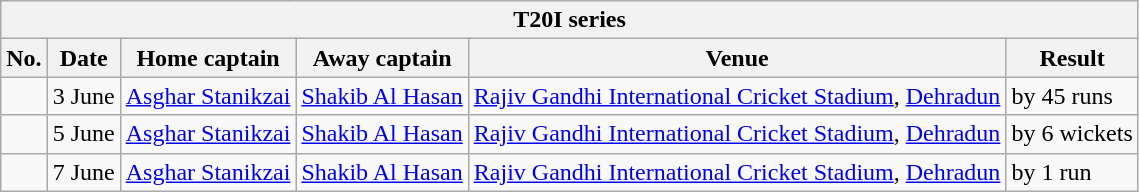<table class="wikitable">
<tr>
<th colspan="9">T20I series</th>
</tr>
<tr>
<th>No.</th>
<th>Date</th>
<th>Home captain</th>
<th>Away captain</th>
<th>Venue</th>
<th>Result</th>
</tr>
<tr>
<td></td>
<td>3 June</td>
<td><a href='#'>Asghar Stanikzai</a></td>
<td><a href='#'>Shakib Al Hasan</a></td>
<td><a href='#'>Rajiv Gandhi International Cricket Stadium</a>, <a href='#'>Dehradun</a></td>
<td> by 45 runs</td>
</tr>
<tr>
<td></td>
<td>5 June</td>
<td><a href='#'>Asghar Stanikzai</a></td>
<td><a href='#'>Shakib Al Hasan</a></td>
<td><a href='#'>Rajiv Gandhi International Cricket Stadium</a>, <a href='#'>Dehradun</a></td>
<td> by 6 wickets</td>
</tr>
<tr>
<td></td>
<td>7 June</td>
<td><a href='#'>Asghar Stanikzai</a></td>
<td><a href='#'>Shakib Al Hasan</a></td>
<td><a href='#'>Rajiv Gandhi International Cricket Stadium</a>, <a href='#'>Dehradun</a></td>
<td> by 1 run</td>
</tr>
</table>
